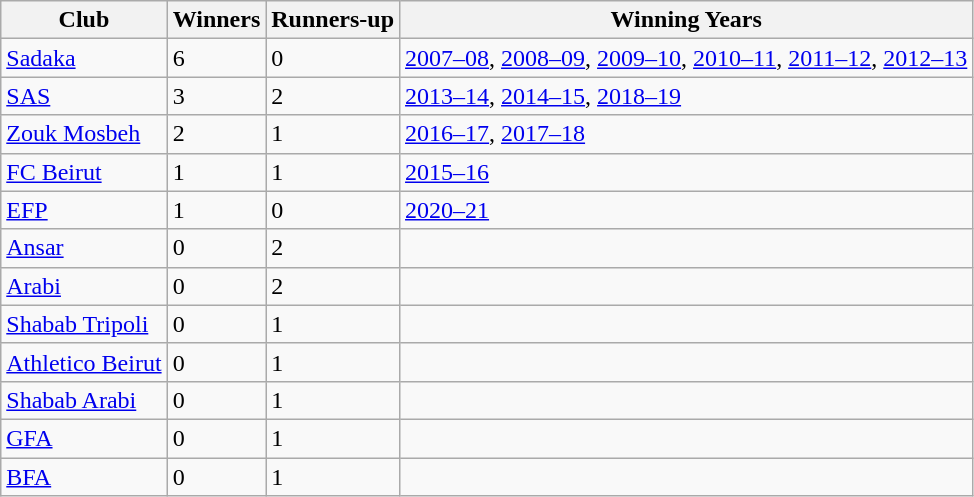<table class="wikitable sortable">
<tr>
<th>Club</th>
<th>Winners</th>
<th>Runners-up</th>
<th>Winning Years</th>
</tr>
<tr>
<td><a href='#'>Sadaka</a></td>
<td>6</td>
<td>0</td>
<td><a href='#'>2007–08</a>, <a href='#'>2008–09</a>, <a href='#'>2009–10</a>, <a href='#'>2010–11</a>, <a href='#'>2011–12</a>, <a href='#'>2012–13</a></td>
</tr>
<tr>
<td><a href='#'>SAS</a></td>
<td>3</td>
<td>2</td>
<td><a href='#'>2013–14</a>, <a href='#'>2014–15</a>, <a href='#'>2018–19</a></td>
</tr>
<tr>
<td><a href='#'>Zouk Mosbeh</a></td>
<td>2</td>
<td>1</td>
<td><a href='#'>2016–17</a>, <a href='#'>2017–18</a></td>
</tr>
<tr>
<td><a href='#'>FC Beirut</a></td>
<td>1</td>
<td>1</td>
<td><a href='#'>2015–16</a></td>
</tr>
<tr>
<td><a href='#'>EFP</a></td>
<td>1</td>
<td>0</td>
<td><a href='#'>2020–21</a></td>
</tr>
<tr>
<td><a href='#'>Ansar</a></td>
<td>0</td>
<td>2</td>
<td></td>
</tr>
<tr>
<td><a href='#'>Arabi</a></td>
<td>0</td>
<td>2</td>
<td></td>
</tr>
<tr>
<td><a href='#'>Shabab Tripoli</a></td>
<td>0</td>
<td>1</td>
<td></td>
</tr>
<tr>
<td><a href='#'>Athletico Beirut</a></td>
<td>0</td>
<td>1</td>
<td></td>
</tr>
<tr>
<td><a href='#'>Shabab Arabi</a></td>
<td>0</td>
<td>1</td>
<td></td>
</tr>
<tr>
<td><a href='#'>GFA</a></td>
<td>0</td>
<td>1</td>
<td></td>
</tr>
<tr>
<td><a href='#'>BFA</a></td>
<td>0</td>
<td>1</td>
<td></td>
</tr>
</table>
